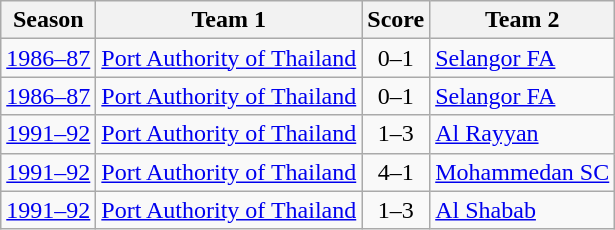<table class="wikitable">
<tr>
<th>Season</th>
<th>Team 1</th>
<th>Score</th>
<th>Team 2</th>
</tr>
<tr>
<td><a href='#'>1986–87</a></td>
<td> <a href='#'>Port Authority of Thailand</a></td>
<td style="text-align: center">0–1</td>
<td> <a href='#'>Selangor FA</a></td>
</tr>
<tr>
<td><a href='#'>1986–87</a></td>
<td> <a href='#'>Port Authority of Thailand</a></td>
<td style="text-align: center">0–1</td>
<td> <a href='#'>Selangor FA</a></td>
</tr>
<tr>
<td><a href='#'>1991–92</a></td>
<td> <a href='#'>Port Authority of Thailand</a></td>
<td style="text-align: center">1–3</td>
<td> <a href='#'>Al Rayyan</a></td>
</tr>
<tr>
<td><a href='#'>1991–92</a></td>
<td> <a href='#'>Port Authority of Thailand</a></td>
<td style="text-align: center">4–1</td>
<td> <a href='#'>Mohammedan SC</a></td>
</tr>
<tr>
<td><a href='#'>1991–92</a></td>
<td> <a href='#'>Port Authority of Thailand</a></td>
<td style="text-align: center">1–3</td>
<td> <a href='#'>Al Shabab</a></td>
</tr>
</table>
